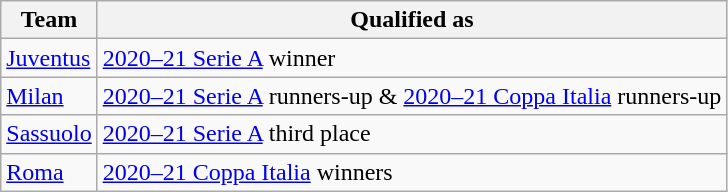<table class="wikitable">
<tr>
<th>Team</th>
<th>Qualified as</th>
</tr>
<tr>
<td><a href='#'>Juventus</a></td>
<td><a href='#'>2020–21 Serie A</a> winner</td>
</tr>
<tr>
<td><a href='#'>Milan</a></td>
<td><a href='#'>2020–21 Serie A</a> runners-up & <a href='#'>2020–21 Coppa Italia</a> runners-up</td>
</tr>
<tr>
<td><a href='#'>Sassuolo</a></td>
<td><a href='#'>2020–21 Serie A</a> third place</td>
</tr>
<tr>
<td><a href='#'>Roma</a></td>
<td><a href='#'>2020–21 Coppa Italia</a> winners</td>
</tr>
</table>
